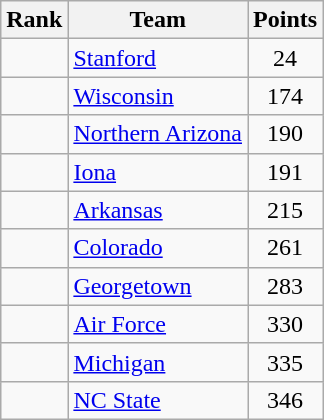<table class="wikitable sortable" style="text-align:center">
<tr>
<th>Rank</th>
<th>Team</th>
<th>Points</th>
</tr>
<tr>
<td></td>
<td align=left><a href='#'>Stanford</a></td>
<td>24</td>
</tr>
<tr>
<td></td>
<td align=left><a href='#'>Wisconsin</a></td>
<td>174</td>
</tr>
<tr>
<td></td>
<td align=left><a href='#'>Northern Arizona</a></td>
<td>190</td>
</tr>
<tr>
<td></td>
<td align=left><a href='#'>Iona</a></td>
<td>191</td>
</tr>
<tr>
<td></td>
<td align=left><a href='#'>Arkansas</a></td>
<td>215</td>
</tr>
<tr>
<td></td>
<td align=left><a href='#'>Colorado</a></td>
<td>261</td>
</tr>
<tr>
<td></td>
<td align=left><a href='#'>Georgetown</a></td>
<td>283</td>
</tr>
<tr>
<td></td>
<td align=left><a href='#'>Air Force</a></td>
<td>330</td>
</tr>
<tr>
<td></td>
<td align=left><a href='#'>Michigan</a></td>
<td>335</td>
</tr>
<tr>
<td></td>
<td align=left><a href='#'>NC State</a></td>
<td>346</td>
</tr>
</table>
